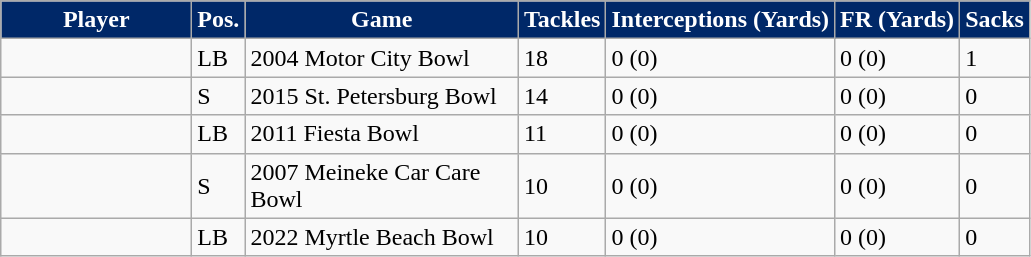<table class="wikitable sortable">
<tr>
<th style="background:#002868; color:white; width:120px;">Player</th>
<th style="background:#002868; color:white; width:20px;">Pos.</th>
<th style="background:#002868; color:white; width:175px;">Game</th>
<th style="background:#002868; color:white;">Tackles</th>
<th style="background:#002868; color:white;">Interceptions (Yards)</th>
<th style="background:#002868; color:white;">FR (Yards)</th>
<th style="background:#002868; color:white;">Sacks</th>
</tr>
<tr>
<td></td>
<td>LB</td>
<td>2004 Motor City Bowl</td>
<td>18</td>
<td>0 (0)</td>
<td>0 (0)</td>
<td>1</td>
</tr>
<tr>
<td></td>
<td>S</td>
<td>2015 St. Petersburg Bowl</td>
<td>14</td>
<td>0 (0)</td>
<td>0 (0)</td>
<td>0</td>
</tr>
<tr>
<td></td>
<td>LB</td>
<td>2011 Fiesta Bowl</td>
<td>11</td>
<td>0 (0)</td>
<td>0 (0)</td>
<td>0</td>
</tr>
<tr>
<td></td>
<td>S</td>
<td>2007 Meineke Car Care Bowl</td>
<td>10</td>
<td>0 (0)</td>
<td>0 (0)</td>
<td>0</td>
</tr>
<tr>
<td></td>
<td>LB</td>
<td>2022 Myrtle Beach Bowl</td>
<td>10</td>
<td>0 (0)</td>
<td>0 (0)</td>
<td>0</td>
</tr>
</table>
